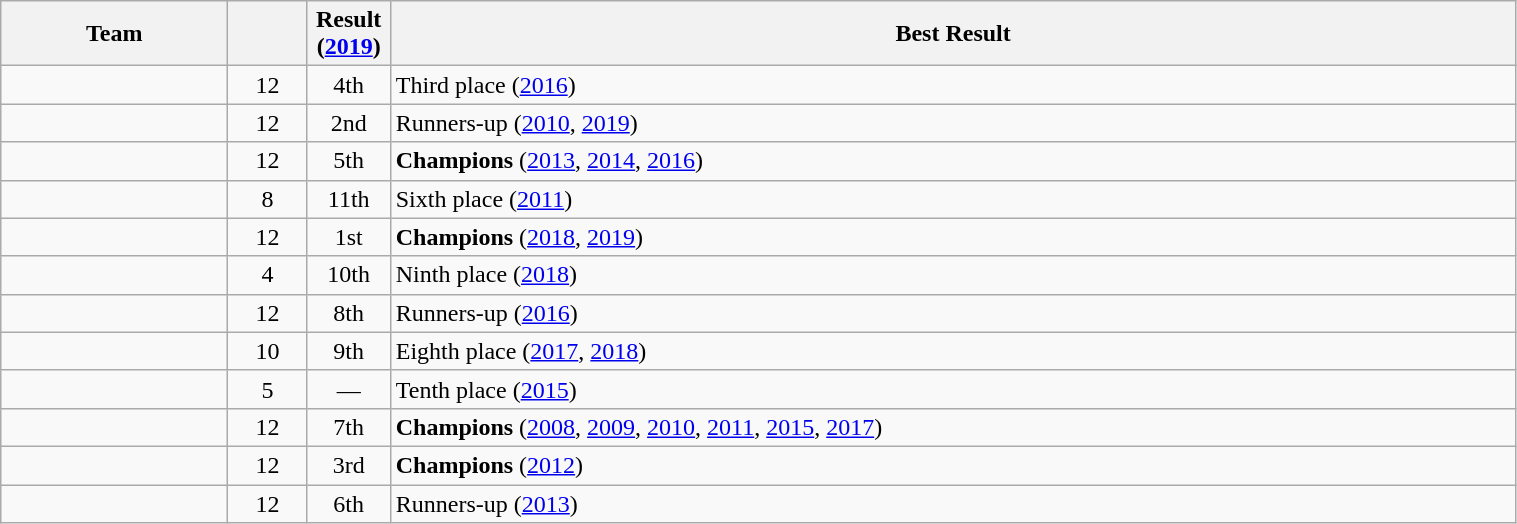<table class="wikitable sortable plainrowheaders" style="width:80%;">
<tr>
<th style="width:9em;">Team</th>
<th></th>
<th style="width:3em;">Result (<a href='#'>2019</a>)</th>
<th>Best Result</th>
</tr>
<tr>
<td align=left></td>
<td align=center>12</td>
<td align=center>4th</td>
<td align=left>Third place (<a href='#'>2016</a>)</td>
</tr>
<tr>
<td align=left></td>
<td align=center>12</td>
<td align=center>2nd</td>
<td align=left>Runners-up (<a href='#'>2010</a>, <a href='#'>2019</a>)</td>
</tr>
<tr>
<td align=left></td>
<td align=center>12</td>
<td align=center>5th</td>
<td align=left><strong>Champions</strong> (<a href='#'>2013</a>, <a href='#'>2014</a>, <a href='#'>2016</a>)</td>
</tr>
<tr>
<td align=left></td>
<td align=center>8</td>
<td align=center>11th</td>
<td align=left>Sixth place (<a href='#'>2011</a>)</td>
</tr>
<tr>
<td align=left></td>
<td align=center>12</td>
<td align=center>1st</td>
<td align=left><strong>Champions</strong> (<a href='#'>2018</a>, <a href='#'>2019</a>)</td>
</tr>
<tr>
<td align=left></td>
<td align=center>4</td>
<td align=center>10th</td>
<td align=left>Ninth place (<a href='#'>2018</a>)</td>
</tr>
<tr>
<td align=left></td>
<td align=center>12</td>
<td align=center>8th</td>
<td align=left>Runners-up (<a href='#'>2016</a>)</td>
</tr>
<tr>
<td align=left></td>
<td align=center>10</td>
<td align=center>9th</td>
<td align=left>Eighth place (<a href='#'>2017</a>, <a href='#'>2018</a>)</td>
</tr>
<tr>
<td align=left></td>
<td align=center>5</td>
<td align=center>—</td>
<td align=left>Tenth place (<a href='#'>2015</a>)</td>
</tr>
<tr>
<td align=left></td>
<td align=center>12</td>
<td align=center>7th</td>
<td align=left><strong>Champions</strong> (<a href='#'>2008</a>, <a href='#'>2009</a>, <a href='#'>2010</a>, <a href='#'>2011</a>, <a href='#'>2015</a>, <a href='#'>2017</a>)</td>
</tr>
<tr>
<td align=left></td>
<td align=center>12</td>
<td align=center>3rd</td>
<td align=left><strong>Champions</strong> (<a href='#'>2012</a>)</td>
</tr>
<tr>
<td align=left></td>
<td align=center>12</td>
<td align=center>6th</td>
<td align=left>Runners-up (<a href='#'>2013</a>)</td>
</tr>
</table>
